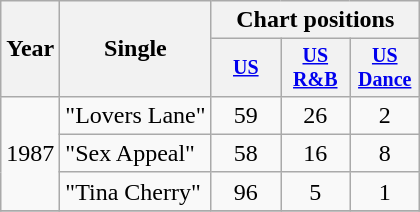<table class="wikitable" style="text-align:center;">
<tr>
<th rowspan="2">Year</th>
<th rowspan="2">Single</th>
<th colspan="3">Chart positions</th>
</tr>
<tr style="font-size:smaller;">
<th width="40"><a href='#'>US</a></th>
<th width="40"><a href='#'>US<br>R&B</a></th>
<th width="40"><a href='#'>US<br>Dance</a></th>
</tr>
<tr>
<td rowspan="3">1987</td>
<td align="left">"Lovers Lane"</td>
<td>59</td>
<td>26</td>
<td>2</td>
</tr>
<tr>
<td align="left">"Sex Appeal"</td>
<td>58</td>
<td>16</td>
<td>8</td>
</tr>
<tr>
<td align="left">"Tina Cherry"</td>
<td>96</td>
<td>5</td>
<td>1</td>
</tr>
<tr>
</tr>
</table>
